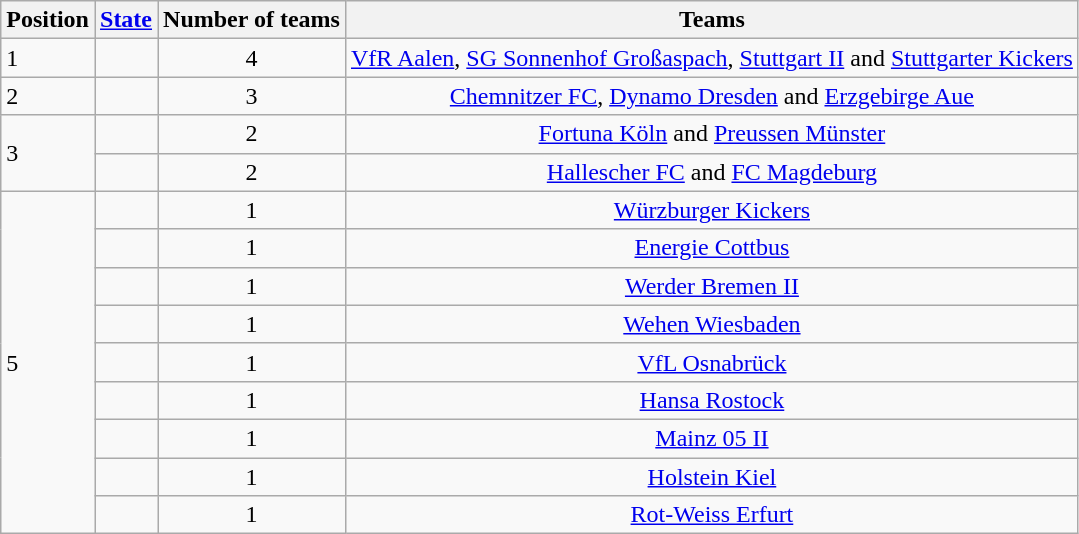<table class="wikitable">
<tr>
<th>Position</th>
<th><a href='#'>State</a></th>
<th>Number of teams</th>
<th>Teams</th>
</tr>
<tr>
<td>1</td>
<td></td>
<td align=center>4</td>
<td align=center><a href='#'>VfR Aalen</a>, <a href='#'>SG Sonnenhof Großaspach</a>, <a href='#'>Stuttgart II</a> and <a href='#'>Stuttgarter Kickers</a></td>
</tr>
<tr>
<td>2</td>
<td></td>
<td align=center>3</td>
<td align=center><a href='#'>Chemnitzer FC</a>, <a href='#'>Dynamo Dresden</a> and <a href='#'>Erzgebirge Aue</a></td>
</tr>
<tr>
<td rowspan=2>3</td>
<td></td>
<td align=center>2</td>
<td align=center><a href='#'>Fortuna Köln</a> and <a href='#'>Preussen Münster</a></td>
</tr>
<tr>
<td></td>
<td align=center>2</td>
<td align=center><a href='#'>Hallescher FC</a> and <a href='#'>FC Magdeburg</a></td>
</tr>
<tr>
<td rowspan=9>5</td>
<td></td>
<td align=center>1</td>
<td align=center><a href='#'>Würzburger Kickers</a></td>
</tr>
<tr>
<td></td>
<td align=center>1</td>
<td align=center><a href='#'>Energie Cottbus</a></td>
</tr>
<tr>
<td></td>
<td align=center>1</td>
<td align=center><a href='#'>Werder Bremen II</a></td>
</tr>
<tr>
<td></td>
<td align=center>1</td>
<td align=center><a href='#'>Wehen Wiesbaden</a></td>
</tr>
<tr>
<td></td>
<td align=center>1</td>
<td align=center><a href='#'>VfL Osnabrück</a></td>
</tr>
<tr>
<td></td>
<td align=center>1</td>
<td align=center><a href='#'>Hansa Rostock</a></td>
</tr>
<tr>
<td></td>
<td align=center>1</td>
<td align=center><a href='#'>Mainz 05 II</a></td>
</tr>
<tr>
<td></td>
<td align=center>1</td>
<td align=center><a href='#'>Holstein Kiel</a></td>
</tr>
<tr>
<td></td>
<td align=center>1</td>
<td align=center><a href='#'>Rot-Weiss Erfurt</a></td>
</tr>
</table>
